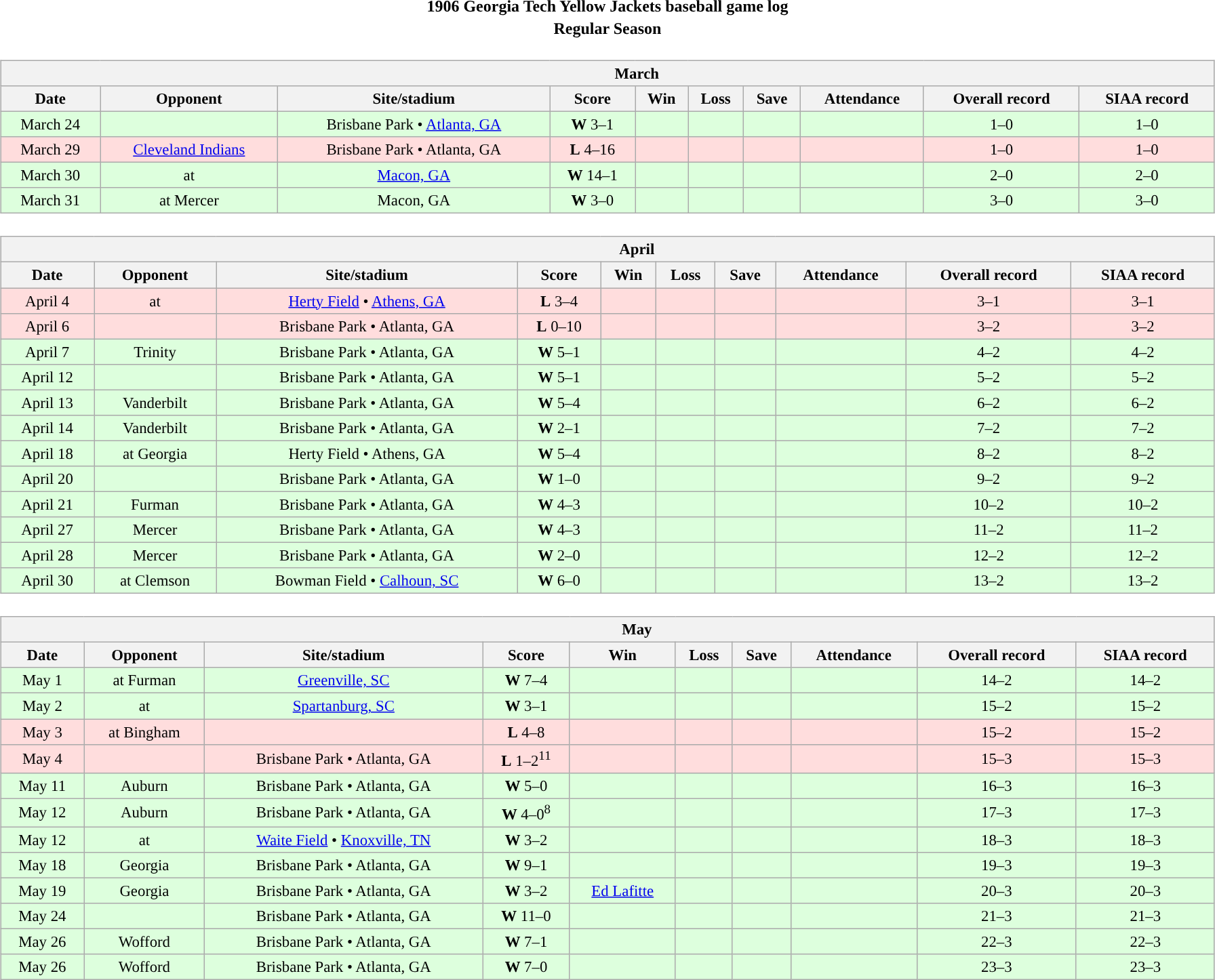<table class="toccolours" width=95% style="margin:1.5em auto; text-align:center;">
<tr>
<th colspan=2>1906 Georgia Tech Yellow Jackets baseball game log</th>
</tr>
<tr>
<th colspan=2>Regular Season</th>
</tr>
<tr valign="top">
<td><br><table class="wikitable collapsible collapsed" style="margin:auto; font-size:95%; width:100%">
<tr>
<th colspan=12 style="padding-left:4em;">March</th>
</tr>
<tr>
<th>Date</th>
<th>Opponent</th>
<th>Site/stadium</th>
<th>Score</th>
<th>Win</th>
<th>Loss</th>
<th>Save</th>
<th>Attendance</th>
<th>Overall record</th>
<th>SIAA record</th>
</tr>
<tr bgcolor=ddffdd>
<td>March 24</td>
<td></td>
<td>Brisbane Park • <a href='#'>Atlanta, GA</a></td>
<td><strong>W</strong> 3–1</td>
<td></td>
<td></td>
<td></td>
<td></td>
<td>1–0</td>
<td>1–0</td>
</tr>
<tr bgcolor=ffdddd>
<td>March 29</td>
<td><a href='#'>Cleveland Indians</a></td>
<td>Brisbane Park • Atlanta, GA</td>
<td><strong>L</strong> 4–16</td>
<td></td>
<td></td>
<td></td>
<td></td>
<td>1–0</td>
<td>1–0</td>
</tr>
<tr bgcolor=ddffdd>
<td>March 30</td>
<td>at </td>
<td><a href='#'>Macon, GA</a></td>
<td><strong>W</strong> 14–1</td>
<td></td>
<td></td>
<td></td>
<td></td>
<td>2–0</td>
<td>2–0</td>
</tr>
<tr bgcolor=ddffdd>
<td>March 31</td>
<td>at Mercer</td>
<td>Macon, GA</td>
<td><strong>W</strong> 3–0</td>
<td></td>
<td></td>
<td></td>
<td></td>
<td>3–0</td>
<td>3–0</td>
</tr>
</table>
</td>
</tr>
<tr valign="top">
<td><br><table class="wikitable collapsible collapsed" style="margin:auto; font-size:95%; width:100%">
<tr>
<th colspan=12 style="padding-left:4em;">April</th>
</tr>
<tr>
<th>Date</th>
<th>Opponent</th>
<th>Site/stadium</th>
<th>Score</th>
<th>Win</th>
<th>Loss</th>
<th>Save</th>
<th>Attendance</th>
<th>Overall record</th>
<th>SIAA record</th>
</tr>
<tr bgcolor=ffdddd>
<td>April 4</td>
<td>at </td>
<td><a href='#'>Herty Field</a> • <a href='#'>Athens, GA</a></td>
<td><strong>L</strong> 3–4</td>
<td></td>
<td></td>
<td></td>
<td></td>
<td>3–1</td>
<td>3–1</td>
</tr>
<tr bgcolor=ffdddd>
<td>April 6</td>
<td></td>
<td>Brisbane Park • Atlanta, GA</td>
<td><strong>L</strong> 0–10</td>
<td></td>
<td></td>
<td></td>
<td></td>
<td>3–2</td>
<td>3–2</td>
</tr>
<tr bgcolor=ddffdd>
<td>April 7</td>
<td>Trinity</td>
<td>Brisbane Park • Atlanta, GA</td>
<td><strong>W</strong> 5–1</td>
<td></td>
<td></td>
<td></td>
<td></td>
<td>4–2</td>
<td>4–2</td>
</tr>
<tr bgcolor=ddffdd>
<td>April 12</td>
<td></td>
<td>Brisbane Park • Atlanta, GA</td>
<td><strong>W</strong> 5–1</td>
<td></td>
<td></td>
<td></td>
<td></td>
<td>5–2</td>
<td>5–2</td>
</tr>
<tr bgcolor=ddffdd>
<td>April 13</td>
<td>Vanderbilt</td>
<td>Brisbane Park • Atlanta, GA</td>
<td><strong>W</strong> 5–4</td>
<td></td>
<td></td>
<td></td>
<td></td>
<td>6–2</td>
<td>6–2</td>
</tr>
<tr bgcolor=ddffdd>
<td>April 14</td>
<td>Vanderbilt</td>
<td>Brisbane Park • Atlanta, GA</td>
<td><strong>W</strong> 2–1</td>
<td></td>
<td></td>
<td></td>
<td></td>
<td>7–2</td>
<td>7–2</td>
</tr>
<tr bgcolor=ddffdd>
<td>April 18</td>
<td>at Georgia</td>
<td>Herty Field • Athens, GA</td>
<td><strong>W</strong> 5–4</td>
<td></td>
<td></td>
<td></td>
<td></td>
<td>8–2</td>
<td>8–2</td>
</tr>
<tr bgcolor=ddffdd>
<td>April 20</td>
<td></td>
<td>Brisbane Park • Atlanta, GA</td>
<td><strong>W</strong> 1–0</td>
<td></td>
<td></td>
<td></td>
<td></td>
<td>9–2</td>
<td>9–2</td>
</tr>
<tr bgcolor=ddffdd>
<td>April 21</td>
<td>Furman</td>
<td>Brisbane Park • Atlanta, GA</td>
<td><strong>W</strong> 4–3</td>
<td></td>
<td></td>
<td></td>
<td></td>
<td>10–2</td>
<td>10–2</td>
</tr>
<tr bgcolor=ddffdd>
<td>April 27</td>
<td>Mercer</td>
<td>Brisbane Park • Atlanta, GA</td>
<td><strong>W</strong> 4–3</td>
<td></td>
<td></td>
<td></td>
<td></td>
<td>11–2</td>
<td>11–2</td>
</tr>
<tr bgcolor=ddffdd>
<td>April 28</td>
<td>Mercer</td>
<td>Brisbane Park • Atlanta, GA</td>
<td><strong>W</strong> 2–0</td>
<td></td>
<td></td>
<td></td>
<td></td>
<td>12–2</td>
<td>12–2</td>
</tr>
<tr bgcolor=ddffdd>
<td>April 30</td>
<td>at Clemson</td>
<td>Bowman Field • <a href='#'>Calhoun, SC</a></td>
<td><strong>W</strong> 6–0</td>
<td></td>
<td></td>
<td></td>
<td></td>
<td>13–2</td>
<td>13–2</td>
</tr>
</table>
</td>
</tr>
<tr valign="top">
<td><br><table class="wikitable collapsible collapsed" style="margin:auto; font-size:95%; width:100%">
<tr>
<th colspan=12 style="padding-left:4em;">May</th>
</tr>
<tr>
<th>Date</th>
<th>Opponent</th>
<th>Site/stadium</th>
<th>Score</th>
<th>Win</th>
<th>Loss</th>
<th>Save</th>
<th>Attendance</th>
<th>Overall record</th>
<th>SIAA record</th>
</tr>
<tr bgcolor=ddffdd>
<td>May 1</td>
<td>at Furman</td>
<td><a href='#'>Greenville, SC</a></td>
<td><strong>W</strong> 7–4</td>
<td></td>
<td></td>
<td></td>
<td></td>
<td>14–2</td>
<td>14–2</td>
</tr>
<tr bgcolor=ddffdd>
<td>May 2</td>
<td>at </td>
<td><a href='#'>Spartanburg, SC</a></td>
<td><strong>W</strong> 3–1</td>
<td></td>
<td></td>
<td></td>
<td></td>
<td>15–2</td>
<td>15–2</td>
</tr>
<tr bgcolor=ffdddd>
<td>May 3</td>
<td>at Bingham</td>
<td></td>
<td><strong>L</strong> 4–8</td>
<td></td>
<td></td>
<td></td>
<td></td>
<td>15–2</td>
<td>15–2</td>
</tr>
<tr bgcolor=ffdddd>
<td>May 4</td>
<td></td>
<td>Brisbane Park • Atlanta, GA</td>
<td><strong>L</strong> 1–2<sup>11</sup></td>
<td></td>
<td></td>
<td></td>
<td></td>
<td>15–3</td>
<td>15–3</td>
</tr>
<tr bgcolor=ddffdd>
<td>May 11</td>
<td>Auburn</td>
<td>Brisbane Park • Atlanta, GA</td>
<td><strong>W</strong> 5–0</td>
<td></td>
<td></td>
<td></td>
<td></td>
<td>16–3</td>
<td>16–3</td>
</tr>
<tr bgcolor=ddffdd>
<td>May 12</td>
<td>Auburn</td>
<td>Brisbane Park • Atlanta, GA</td>
<td><strong>W</strong> 4–0<sup>8</sup></td>
<td></td>
<td></td>
<td></td>
<td></td>
<td>17–3</td>
<td>17–3</td>
</tr>
<tr bgcolor=ddffdd>
<td>May 12</td>
<td>at </td>
<td><a href='#'>Waite Field</a> • <a href='#'>Knoxville, TN</a></td>
<td><strong>W</strong> 3–2</td>
<td></td>
<td></td>
<td></td>
<td></td>
<td>18–3</td>
<td>18–3</td>
</tr>
<tr bgcolor=ddffdd>
<td>May 18</td>
<td>Georgia</td>
<td>Brisbane Park • Atlanta, GA</td>
<td><strong>W</strong> 9–1</td>
<td></td>
<td></td>
<td></td>
<td></td>
<td>19–3</td>
<td>19–3</td>
</tr>
<tr bgcolor=ddffdd>
<td>May 19</td>
<td>Georgia</td>
<td>Brisbane Park • Atlanta, GA</td>
<td><strong>W</strong> 3–2</td>
<td><a href='#'>Ed Lafitte</a></td>
<td></td>
<td></td>
<td></td>
<td>20–3</td>
<td>20–3</td>
</tr>
<tr bgcolor=ddffdd>
<td>May 24</td>
<td></td>
<td>Brisbane Park • Atlanta, GA</td>
<td><strong>W</strong> 11–0</td>
<td></td>
<td></td>
<td></td>
<td></td>
<td>21–3</td>
<td>21–3</td>
</tr>
<tr bgcolor=ddffdd>
<td>May 26</td>
<td>Wofford</td>
<td>Brisbane Park • Atlanta, GA</td>
<td><strong>W</strong> 7–1</td>
<td></td>
<td></td>
<td></td>
<td></td>
<td>22–3</td>
<td>22–3</td>
</tr>
<tr bgcolor=ddffdd>
<td>May 26</td>
<td>Wofford</td>
<td>Brisbane Park • Atlanta, GA</td>
<td><strong>W</strong> 7–0</td>
<td></td>
<td></td>
<td></td>
<td></td>
<td>23–3</td>
<td>23–3</td>
</tr>
</table>
</td>
</tr>
</table>
